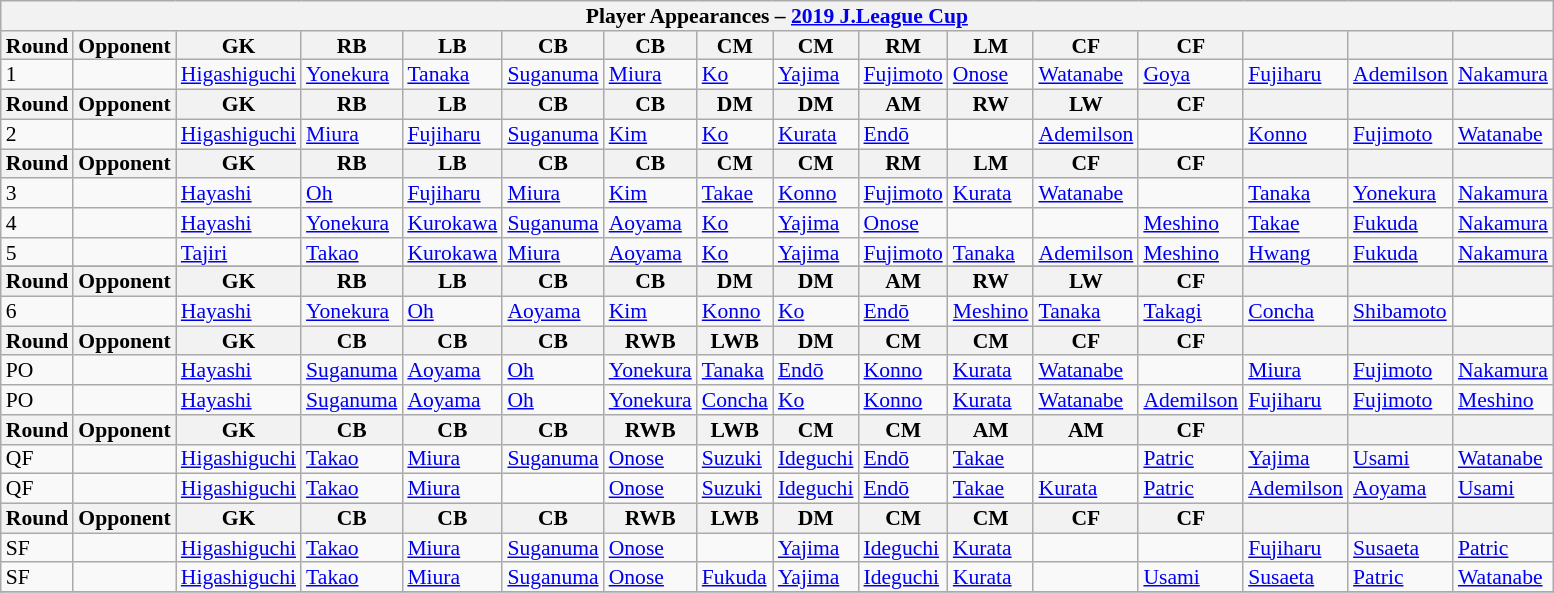<table class="wikitable"  style="text-align:left; line-height:90%; font-size:90%; width:60%;">
<tr>
<th colspan=16>Player Appearances – <a href='#'>2019 J.League Cup</a></th>
</tr>
<tr>
<th style="width:5%;">Round</th>
<th style="width:20%;">Opponent</th>
<th style="width:5%;">GK</th>
<th style="width:5%;">RB</th>
<th style="width:5%;">LB</th>
<th style="width:5%;">CB</th>
<th style="width:5%;">CB</th>
<th style="width:5%;">CM</th>
<th style="width:5%;">CM</th>
<th style="width:5%;">RM</th>
<th style="width:5%;">LM</th>
<th style="width:5%;">CF</th>
<th style="width:5%;">CF</th>
<th style="width:5%;"></th>
<th style="width:5%;"></th>
<th style="width:5%;"></th>
</tr>
<tr>
<td align=centre>1</td>
<td align=left></td>
<td><a href='#'>Higashiguchi</a></td>
<td><a href='#'>Yonekura</a></td>
<td><a href='#'>Tanaka</a></td>
<td><a href='#'>Suganuma</a></td>
<td><a href='#'>Miura</a></td>
<td><a href='#'>Ko</a></td>
<td><a href='#'>Yajima</a></td>
<td><a href='#'>Fujimoto</a></td>
<td><a href='#'>Onose</a></td>
<td><a href='#'>Watanabe</a></td>
<td><a href='#'>Goya</a></td>
<td><a href='#'>Fujiharu</a></td>
<td><a href='#'>Ademilson</a></td>
<td><a href='#'>Nakamura</a></td>
</tr>
<tr>
<th style="width:5%;">Round</th>
<th style="width:20%;">Opponent</th>
<th style="width:5%;">GK</th>
<th style="width:5%;">RB</th>
<th style="width:5%;">LB</th>
<th style="width:5%;">CB</th>
<th style="width:5%;">CB</th>
<th style="width:5%;">DM</th>
<th style="width:5%;">DM</th>
<th style="width:5%;">AM</th>
<th style="width:5%;">RW</th>
<th style="width:5%;">LW</th>
<th style="width:5%;">CF</th>
<th style="width:5%;"></th>
<th style="width:5%;"></th>
<th style="width:5%;"></th>
</tr>
<tr>
<td align=centre>2</td>
<td align=left></td>
<td><a href='#'>Higashiguchi</a></td>
<td><a href='#'>Miura</a></td>
<td><a href='#'>Fujiharu</a></td>
<td><a href='#'>Suganuma</a></td>
<td><a href='#'>Kim</a></td>
<td><a href='#'>Ko</a></td>
<td><a href='#'>Kurata</a></td>
<td><a href='#'>Endō</a></td>
<td></td>
<td><a href='#'>Ademilson</a></td>
<td></td>
<td><a href='#'>Konno</a></td>
<td><a href='#'>Fujimoto</a></td>
<td><a href='#'>Watanabe</a></td>
</tr>
<tr>
<th style="width:5%;">Round</th>
<th style="width:20%;">Opponent</th>
<th style="width:5%;">GK</th>
<th style="width:5%;">RB</th>
<th style="width:5%;">LB</th>
<th style="width:5%;">CB</th>
<th style="width:5%;">CB</th>
<th style="width:5%;">CM</th>
<th style="width:5%;">CM</th>
<th style="width:5%;">RM</th>
<th style="width:5%;">LM</th>
<th style="width:5%;">CF</th>
<th style="width:5%;">CF</th>
<th style="width:5%;"></th>
<th style="width:5%;"></th>
<th style="width:5%;"></th>
</tr>
<tr>
<td align=centre>3</td>
<td align=left></td>
<td><a href='#'>Hayashi</a></td>
<td><a href='#'>Oh</a></td>
<td><a href='#'>Fujiharu</a></td>
<td><a href='#'>Miura</a></td>
<td><a href='#'>Kim</a></td>
<td><a href='#'>Takae</a></td>
<td><a href='#'>Konno</a></td>
<td><a href='#'>Fujimoto</a></td>
<td><a href='#'>Kurata</a></td>
<td><a href='#'>Watanabe</a></td>
<td></td>
<td><a href='#'>Tanaka</a></td>
<td><a href='#'>Yonekura</a></td>
<td><a href='#'>Nakamura</a></td>
</tr>
<tr>
<td align=centre>4</td>
<td align=left></td>
<td><a href='#'>Hayashi</a></td>
<td><a href='#'>Yonekura</a></td>
<td><a href='#'>Kurokawa</a></td>
<td><a href='#'>Suganuma</a></td>
<td><a href='#'>Aoyama</a></td>
<td><a href='#'>Ko</a></td>
<td><a href='#'>Yajima</a></td>
<td><a href='#'>Onose</a></td>
<td></td>
<td></td>
<td><a href='#'>Meshino</a></td>
<td><a href='#'>Takae</a></td>
<td><a href='#'>Fukuda</a></td>
<td><a href='#'>Nakamura</a></td>
</tr>
<tr>
<td align=centre>5</td>
<td align=left></td>
<td><a href='#'>Tajiri</a></td>
<td><a href='#'>Takao</a></td>
<td><a href='#'>Kurokawa</a></td>
<td><a href='#'>Miura</a></td>
<td><a href='#'>Aoyama</a></td>
<td><a href='#'>Ko</a></td>
<td><a href='#'>Yajima</a></td>
<td><a href='#'>Fujimoto</a></td>
<td><a href='#'>Tanaka</a></td>
<td><a href='#'>Ademilson</a></td>
<td><a href='#'>Meshino</a></td>
<td><a href='#'>Hwang</a></td>
<td><a href='#'>Fukuda</a></td>
<td><a href='#'>Nakamura</a></td>
</tr>
<tr>
</tr>
<tr>
<th style="width:5%;">Round</th>
<th style="width:20%;">Opponent</th>
<th style="width:5%;">GK</th>
<th style="width:5%;">RB</th>
<th style="width:5%;">LB</th>
<th style="width:5%;">CB</th>
<th style="width:5%;">CB</th>
<th style="width:5%;">DM</th>
<th style="width:5%;">DM</th>
<th style="width:5%;">AM</th>
<th style="width:5%;">RW</th>
<th style="width:5%;">LW</th>
<th style="width:5%;">CF</th>
<th style="width:5%;"></th>
<th style="width:5%;"></th>
<th style="width:5%;"></th>
</tr>
<tr>
<td align=centre>6</td>
<td align=left></td>
<td><a href='#'>Hayashi</a></td>
<td><a href='#'>Yonekura</a></td>
<td><a href='#'>Oh</a></td>
<td><a href='#'>Aoyama</a></td>
<td><a href='#'>Kim</a></td>
<td><a href='#'>Konno</a></td>
<td><a href='#'>Ko</a></td>
<td><a href='#'>Endō</a></td>
<td><a href='#'>Meshino</a></td>
<td><a href='#'>Tanaka</a></td>
<td><a href='#'>Takagi</a></td>
<td><a href='#'>Concha</a></td>
<td><a href='#'>Shibamoto</a></td>
<td></td>
</tr>
<tr>
<th style="width:5%;">Round</th>
<th style="width:20%;">Opponent</th>
<th style="width:5%;">GK</th>
<th style="width:5%;">CB</th>
<th style="width:5%;">CB</th>
<th style="width:5%;">CB</th>
<th style="width:5%;">RWB</th>
<th style="width:5%;">LWB</th>
<th style="width:5%;">DM</th>
<th style="width:5%;">CM</th>
<th style="width:5%;">CM</th>
<th style="width:5%;">CF</th>
<th style="width:5%;">CF</th>
<th style="width:5%;"></th>
<th style="width:5%;"></th>
<th style="width:5%;"></th>
</tr>
<tr>
<td align=centre>PO</td>
<td align=left></td>
<td><a href='#'>Hayashi</a></td>
<td><a href='#'>Suganuma</a></td>
<td><a href='#'>Aoyama</a></td>
<td><a href='#'>Oh</a></td>
<td><a href='#'>Yonekura</a></td>
<td><a href='#'>Tanaka</a></td>
<td><a href='#'>Endō</a></td>
<td><a href='#'>Konno</a></td>
<td><a href='#'>Kurata</a></td>
<td><a href='#'>Watanabe</a></td>
<td></td>
<td><a href='#'>Miura</a></td>
<td><a href='#'>Fujimoto</a></td>
<td><a href='#'>Nakamura</a></td>
</tr>
<tr>
<td align=centre>PO</td>
<td align=left></td>
<td><a href='#'>Hayashi</a></td>
<td><a href='#'>Suganuma</a></td>
<td><a href='#'>Aoyama</a></td>
<td><a href='#'>Oh</a></td>
<td><a href='#'>Yonekura</a></td>
<td><a href='#'>Concha</a></td>
<td><a href='#'>Ko</a></td>
<td><a href='#'>Konno</a></td>
<td><a href='#'>Kurata</a></td>
<td><a href='#'>Watanabe</a></td>
<td><a href='#'>Ademilson</a></td>
<td><a href='#'>Fujiharu</a></td>
<td><a href='#'>Fujimoto</a></td>
<td><a href='#'>Meshino</a></td>
</tr>
<tr>
<th style="width:5%;">Round</th>
<th style="width:20%;">Opponent</th>
<th style="width:5%;">GK</th>
<th style="width:5%;">CB</th>
<th style="width:5%;">CB</th>
<th style="width:5%;">CB</th>
<th style="width:5%;">RWB</th>
<th style="width:5%;">LWB</th>
<th style="width:5%;">CM</th>
<th style="width:5%;">CM</th>
<th style="width:5%;">AM</th>
<th style="width:5%;">AM</th>
<th style="width:5%;">CF</th>
<th style="width:5%;"></th>
<th style="width:5%;"></th>
<th style="width:5%;"></th>
</tr>
<tr>
<td align=centre>QF</td>
<td align=left></td>
<td><a href='#'>Higashiguchi</a></td>
<td><a href='#'>Takao</a></td>
<td><a href='#'>Miura</a></td>
<td><a href='#'>Suganuma</a></td>
<td><a href='#'>Onose</a></td>
<td><a href='#'>Suzuki</a></td>
<td><a href='#'>Ideguchi</a></td>
<td><a href='#'>Endō</a></td>
<td><a href='#'>Takae</a></td>
<td></td>
<td><a href='#'>Patric</a></td>
<td><a href='#'>Yajima</a></td>
<td><a href='#'>Usami</a></td>
<td><a href='#'>Watanabe</a></td>
</tr>
<tr>
<td align=centre>QF</td>
<td align=left></td>
<td><a href='#'>Higashiguchi</a></td>
<td><a href='#'>Takao</a></td>
<td><a href='#'>Miura</a></td>
<td></td>
<td><a href='#'>Onose</a></td>
<td><a href='#'>Suzuki</a></td>
<td><a href='#'>Ideguchi</a></td>
<td><a href='#'>Endō</a></td>
<td><a href='#'>Takae</a></td>
<td><a href='#'>Kurata</a></td>
<td><a href='#'>Patric</a></td>
<td><a href='#'>Ademilson</a></td>
<td><a href='#'>Aoyama</a></td>
<td><a href='#'>Usami</a></td>
</tr>
<tr>
<th style="width:5%;">Round</th>
<th style="width:20%;">Opponent</th>
<th style="width:5%;">GK</th>
<th style="width:5%;">CB</th>
<th style="width:5%;">CB</th>
<th style="width:5%;">CB</th>
<th style="width:5%;">RWB</th>
<th style="width:5%;">LWB</th>
<th style="width:5%;">DM</th>
<th style="width:5%;">CM</th>
<th style="width:5%;">CM</th>
<th style="width:5%;">CF</th>
<th style="width:5%;">CF</th>
<th style="width:5%;"></th>
<th style="width:5%;"></th>
<th style="width:5%;"></th>
</tr>
<tr>
<td align=centre>SF</td>
<td align=left></td>
<td><a href='#'>Higashiguchi</a></td>
<td><a href='#'>Takao</a></td>
<td><a href='#'>Miura</a></td>
<td><a href='#'>Suganuma</a></td>
<td><a href='#'>Onose</a></td>
<td></td>
<td><a href='#'>Yajima</a></td>
<td><a href='#'>Ideguchi</a></td>
<td><a href='#'>Kurata</a></td>
<td></td>
<td></td>
<td><a href='#'>Fujiharu</a></td>
<td><a href='#'>Susaeta</a></td>
<td><a href='#'>Patric</a></td>
</tr>
<tr>
<td align=centre>SF</td>
<td align=left></td>
<td><a href='#'>Higashiguchi</a></td>
<td><a href='#'>Takao</a></td>
<td><a href='#'>Miura</a></td>
<td><a href='#'>Suganuma</a></td>
<td><a href='#'>Onose</a></td>
<td><a href='#'>Fukuda</a></td>
<td><a href='#'>Yajima</a></td>
<td><a href='#'>Ideguchi</a></td>
<td><a href='#'>Kurata</a></td>
<td></td>
<td><a href='#'>Usami</a></td>
<td><a href='#'>Susaeta</a></td>
<td><a href='#'>Patric</a></td>
<td><a href='#'>Watanabe</a></td>
</tr>
<tr>
</tr>
</table>
